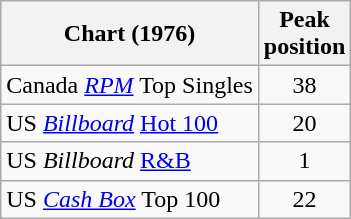<table class="wikitable sortable">
<tr>
<th>Chart (1976)</th>
<th>Peak<br>position</th>
</tr>
<tr>
<td>Canada <em><a href='#'>RPM</a></em> Top Singles</td>
<td style="text-align:center;">38</td>
</tr>
<tr>
<td>US <em><a href='#'>Billboard</a></em> <a href='#'>Hot 100</a></td>
<td style="text-align:center;">20</td>
</tr>
<tr>
<td>US <em>Billboard</em> <a href='#'>R&B</a></td>
<td style="text-align:center;">1</td>
</tr>
<tr>
<td>US <a href='#'><em>Cash Box</em></a> Top 100</td>
<td style="text-align:center;">22</td>
</tr>
</table>
